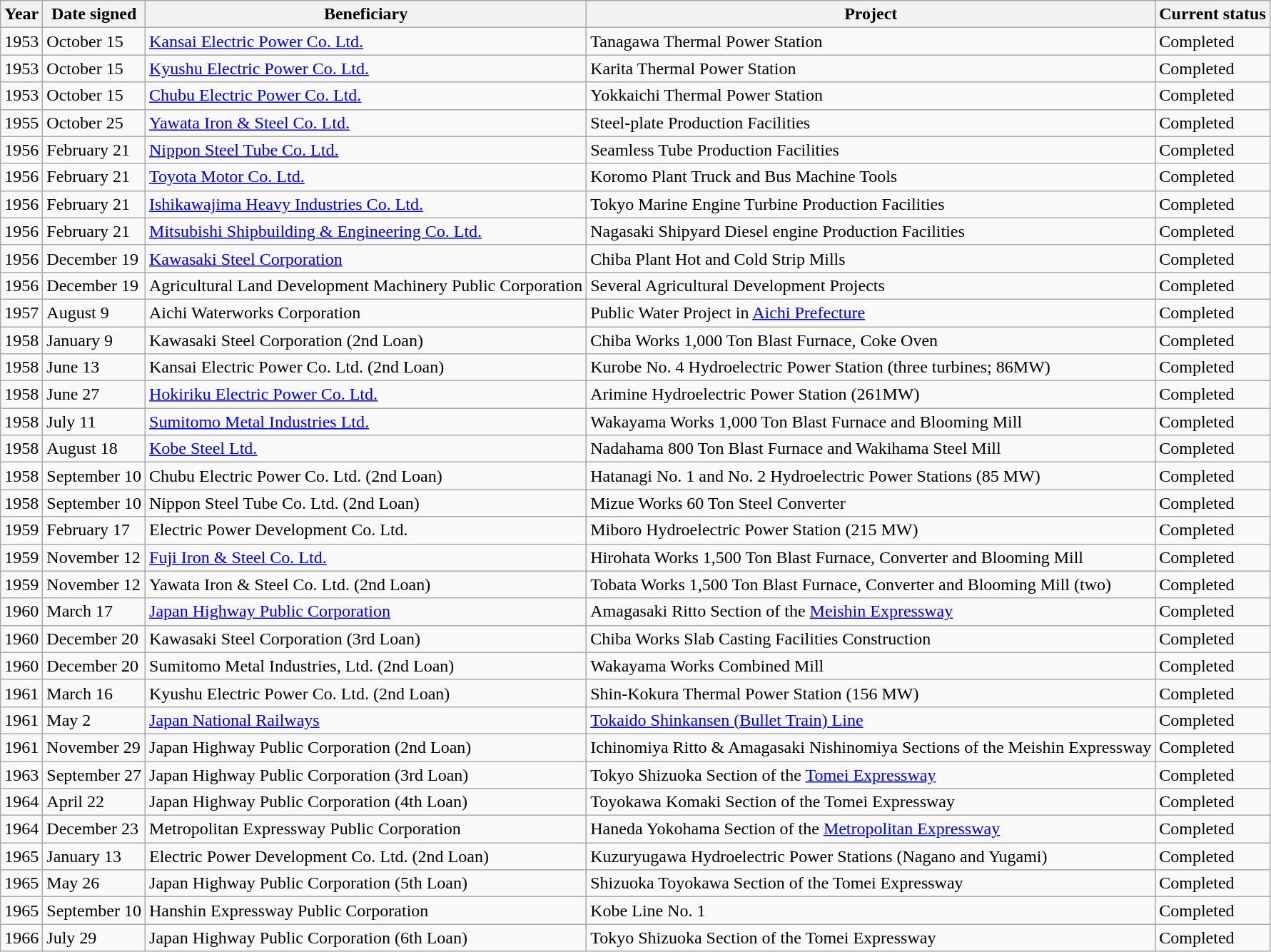<table class="wikitable">
<tr>
<th>Year</th>
<th>Date signed</th>
<th>Beneficiary</th>
<th>Project</th>
<th>Current status</th>
</tr>
<tr>
<td>1953</td>
<td>October 15</td>
<td><a href='#'>Kansai Electric Power Co. Ltd.</a></td>
<td>Tanagawa Thermal Power Station</td>
<td>Completed</td>
</tr>
<tr>
<td>1953</td>
<td>October 15</td>
<td><a href='#'>Kyushu Electric Power Co. Ltd.</a></td>
<td>Karita Thermal Power Station</td>
<td>Completed</td>
</tr>
<tr>
<td>1953</td>
<td>October 15</td>
<td><a href='#'>Chubu Electric Power Co. Ltd.</a></td>
<td>Yokkaichi Thermal Power Station</td>
<td>Completed</td>
</tr>
<tr>
<td>1955</td>
<td>October 25</td>
<td><a href='#'>Yawata Iron & Steel Co. Ltd.</a></td>
<td>Steel-plate Production Facilities</td>
<td>Completed</td>
</tr>
<tr>
<td>1956</td>
<td>February 21</td>
<td><a href='#'>Nippon Steel Tube Co. Ltd.</a></td>
<td>Seamless Tube Production Facilities</td>
<td>Completed</td>
</tr>
<tr>
<td>1956</td>
<td>February 21</td>
<td><a href='#'>Toyota Motor Co. Ltd.</a></td>
<td>Koromo Plant Truck and Bus Machine Tools</td>
<td>Completed</td>
</tr>
<tr>
<td>1956</td>
<td>February 21</td>
<td><a href='#'>Ishikawajima Heavy Industries Co. Ltd.</a></td>
<td>Tokyo Marine Engine Turbine Production Facilities</td>
<td>Completed</td>
</tr>
<tr>
<td>1956</td>
<td>February 21</td>
<td><a href='#'>Mitsubishi Shipbuilding & Engineering Co. Ltd.</a></td>
<td>Nagasaki Shipyard Diesel engine Production Facilities</td>
<td>Completed</td>
</tr>
<tr>
<td>1956</td>
<td>December 19</td>
<td><a href='#'>Kawasaki Steel Corporation</a></td>
<td>Chiba Plant Hot and Cold Strip Mills</td>
<td>Completed</td>
</tr>
<tr>
<td>1956</td>
<td>December 19</td>
<td>Agricultural Land Development Machinery Public Corporation</td>
<td>Several Agricultural Development Projects</td>
<td>Completed</td>
</tr>
<tr>
<td>1957</td>
<td>August 9</td>
<td>Aichi Waterworks Corporation</td>
<td>Public Water Project in <a href='#'>Aichi Prefecture</a></td>
<td>Completed</td>
</tr>
<tr>
<td>1958</td>
<td>January 9</td>
<td>Kawasaki Steel Corporation (2nd Loan)</td>
<td>Chiba Works 1,000 Ton Blast Furnace, Coke Oven</td>
<td>Completed</td>
</tr>
<tr>
<td>1958</td>
<td>June 13</td>
<td>Kansai Electric Power Co. Ltd. (2nd Loan)</td>
<td>Kurobe No. 4 Hydroelectric Power Station (three turbines; 86MW)</td>
<td>Completed</td>
</tr>
<tr>
<td>1958</td>
<td>June 27</td>
<td><a href='#'>Hokiriku Electric Power Co. Ltd.</a></td>
<td>Arimine Hydroelectric Power Station (261MW)</td>
<td>Completed</td>
</tr>
<tr>
<td>1958</td>
<td>July 11</td>
<td><a href='#'>Sumitomo Metal Industries Ltd.</a></td>
<td>Wakayama Works 1,000 Ton Blast Furnace and Blooming Mill</td>
<td>Completed</td>
</tr>
<tr>
<td>1958</td>
<td>August 18</td>
<td><a href='#'>Kobe Steel Ltd.</a></td>
<td>Nadahama 800 Ton Blast Furnace and Wakihama Steel Mill</td>
<td>Completed</td>
</tr>
<tr>
<td>1958</td>
<td>September 10</td>
<td>Chubu Electric Power Co. Ltd. (2nd Loan)</td>
<td>Hatanagi No. 1 and No. 2 Hydroelectric Power Stations (85 MW)</td>
<td>Completed</td>
</tr>
<tr>
<td>1958</td>
<td>September 10</td>
<td>Nippon Steel Tube Co. Ltd. (2nd Loan)</td>
<td>Mizue Works 60 Ton Steel Converter</td>
<td>Completed</td>
</tr>
<tr>
<td>1959</td>
<td>February 17</td>
<td>Electric Power Development Co. Ltd.</td>
<td>Miboro Hydroelectric Power Station (215 MW)</td>
<td>Completed</td>
</tr>
<tr>
<td>1959</td>
<td>November 12</td>
<td><a href='#'>Fuji Iron & Steel Co. Ltd.</a></td>
<td>Hirohata Works 1,500 Ton Blast Furnace, Converter and Blooming Mill</td>
<td>Completed</td>
</tr>
<tr>
<td>1959</td>
<td>November 12</td>
<td>Yawata Iron & Steel Co. Ltd. (2nd Loan)</td>
<td>Tobata Works 1,500 Ton Blast Furnace, Converter and Blooming Mill (two)</td>
<td>Completed</td>
</tr>
<tr>
<td>1960</td>
<td>March 17</td>
<td><a href='#'>Japan Highway Public Corporation</a></td>
<td>Amagasaki Ritto Section of the <a href='#'>Meishin Expressway</a></td>
<td>Completed</td>
</tr>
<tr>
<td>1960</td>
<td>December 20</td>
<td>Kawasaki Steel Corporation (3rd Loan)</td>
<td>Chiba Works Slab Casting Facilities Construction</td>
<td>Completed</td>
</tr>
<tr>
<td>1960</td>
<td>December 20</td>
<td>Sumitomo Metal Industries, Ltd. (2nd Loan)</td>
<td>Wakayama Works Combined Mill</td>
<td>Completed</td>
</tr>
<tr>
<td>1961</td>
<td>March 16</td>
<td>Kyushu Electric Power Co. Ltd. (2nd Loan)</td>
<td>Shin-Kokura Thermal Power Station (156 MW)</td>
<td>Completed</td>
</tr>
<tr>
<td>1961</td>
<td>May 2</td>
<td><a href='#'>Japan National Railways</a></td>
<td><a href='#'>Tokaido Shinkansen (Bullet Train) Line</a></td>
<td>Completed</td>
</tr>
<tr>
<td>1961</td>
<td>November 29</td>
<td>Japan Highway Public Corporation (2nd Loan)</td>
<td>Ichinomiya Ritto & Amagasaki Nishinomiya Sections of the Meishin Expressway</td>
<td>Completed</td>
</tr>
<tr>
<td>1963</td>
<td>September 27</td>
<td>Japan Highway Public Corporation (3rd Loan)</td>
<td>Tokyo Shizuoka Section of the <a href='#'>Tomei Expressway</a></td>
<td>Completed</td>
</tr>
<tr>
<td>1964</td>
<td>April 22</td>
<td>Japan Highway Public Corporation (4th Loan)</td>
<td>Toyokawa Komaki Section of the Tomei Expressway</td>
<td>Completed</td>
</tr>
<tr>
<td>1964</td>
<td>December 23</td>
<td>Metropolitan Expressway Public Corporation</td>
<td>Haneda Yokohama Section of the <a href='#'>Metropolitan Expressway</a></td>
<td>Completed</td>
</tr>
<tr>
<td>1965</td>
<td>January 13</td>
<td>Electric Power Development Co. Ltd. (2nd Loan)</td>
<td>Kuzuryugawa Hydroelectric Power Stations (Nagano and Yugami)</td>
<td>Completed</td>
</tr>
<tr>
<td>1965</td>
<td>May 26</td>
<td>Japan Highway Public Corporation (5th Loan)</td>
<td>Shizuoka Toyokawa Section of the Tomei Expressway</td>
<td>Completed</td>
</tr>
<tr>
<td>1965</td>
<td>September 10</td>
<td>Hanshin Expressway Public Corporation</td>
<td>Kobe Line No. 1</td>
<td>Completed</td>
</tr>
<tr>
<td>1966</td>
<td>July 29</td>
<td>Japan Highway Public Corporation (6th Loan)</td>
<td>Tokyo Shizuoka Section of the Tomei Expressway</td>
<td>Completed</td>
</tr>
</table>
